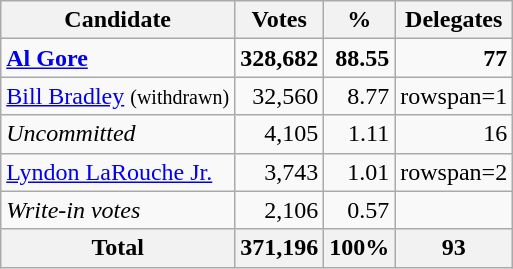<table class="wikitable sortable" style="text-align:right;">
<tr>
<th>Candidate</th>
<th>Votes</th>
<th>%</th>
<th>Delegates</th>
</tr>
<tr>
<td style="text-align:left;" data-sort-value="Gore, Al"><strong><a href='#'>Al Gore</a></strong></td>
<td><strong>328,682</strong></td>
<td><strong>88.55</strong></td>
<td><strong>77</strong></td>
</tr>
<tr>
<td style="text-align:left;" data-sort-value="Bradley, Bill"><a href='#'>Bill Bradley</a> <small>(withdrawn)</small></td>
<td>32,560</td>
<td>8.77</td>
<td>rowspan=1 </td>
</tr>
<tr>
<td style="text-align:left;" data-sort-value="ZZZ"><em>Uncommitted</em></td>
<td>4,105</td>
<td>1.11</td>
<td>16</td>
</tr>
<tr>
<td style="text-align:left;" data-sort-value="LaRouche Jr., Lyndon"><a href='#'>Lyndon LaRouche Jr.</a></td>
<td>3,743</td>
<td>1.01</td>
<td>rowspan=2 </td>
</tr>
<tr>
<td style="text-align:left;" data-sort-value="ZZZ"><em>Write-in votes</em></td>
<td>2,106</td>
<td>0.57</td>
</tr>
<tr>
<th>Total</th>
<th>371,196</th>
<th>100%</th>
<th>93</th>
</tr>
</table>
